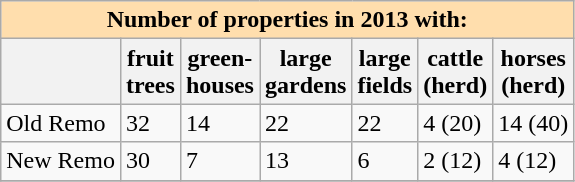<table class="wikitable">
<tr>
<th colspan="7" style="background:#ffdead;">Number of properties in 2013 with:</th>
</tr>
<tr>
<th></th>
<th>fruit<br>trees</th>
<th>green-<br>houses</th>
<th>large<br>gardens</th>
<th>large<br>fields</th>
<th>cattle<br>(herd)</th>
<th>horses<br>(herd)</th>
</tr>
<tr>
<td>Old Remo</td>
<td>32</td>
<td>14</td>
<td>22</td>
<td>22</td>
<td>4 (20)</td>
<td>14 (40)</td>
</tr>
<tr>
<td>New Remo</td>
<td>30</td>
<td>7</td>
<td>13</td>
<td>6</td>
<td>2 (12)</td>
<td>4 (12)</td>
</tr>
<tr>
</tr>
</table>
